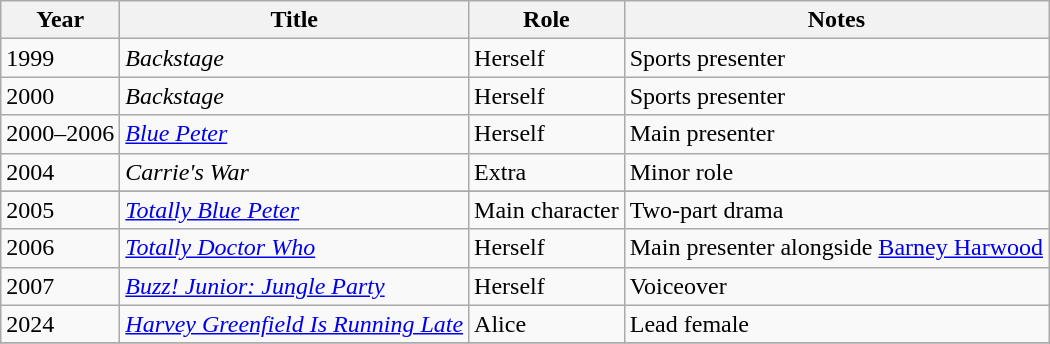<table class="wikitable">
<tr>
<th>Year</th>
<th>Title</th>
<th>Role</th>
<th>Notes</th>
</tr>
<tr>
<td>1999</td>
<td><em>Backstage</em></td>
<td>Herself</td>
<td>Sports presenter</td>
</tr>
<tr>
<td rowspan=1>2000</td>
<td><em>Backstage</em></td>
<td>Herself</td>
<td>Sports presenter</td>
</tr>
<tr>
<td>2000–2006</td>
<td><em><a href='#'>Blue Peter</a></em></td>
<td>Herself</td>
<td>Main presenter</td>
</tr>
<tr>
<td rowspan=1>2004</td>
<td><em>Carrie's War</em></td>
<td>Extra</td>
<td>Minor role</td>
</tr>
<tr>
</tr>
<tr>
<td rowspan=1>2005</td>
<td><em><a href='#'>Totally Blue Peter</a></em></td>
<td>Main character</td>
<td>Two-part drama</td>
</tr>
<tr>
<td rowspan=1>2006</td>
<td><em><a href='#'>Totally Doctor Who</a></em></td>
<td>Herself</td>
<td>Main presenter alongside <a href='#'>Barney Harwood</a></td>
</tr>
<tr>
<td>2007</td>
<td><em><a href='#'>Buzz! Junior: Jungle Party</a></em></td>
<td>Herself</td>
<td>Voiceover</td>
</tr>
<tr>
<td>2024</td>
<td><em><a href='#'>Harvey Greenfield Is Running Late</a></em></td>
<td>Alice</td>
<td>Lead female</td>
</tr>
<tr>
</tr>
</table>
